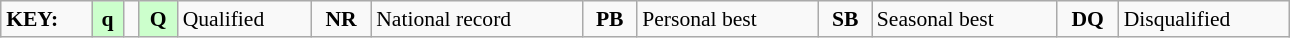<table class="wikitable" style="margin:0.5em auto; font-size:90%;position:relative;" width=68%>
<tr>
<td><strong>KEY:</strong></td>
<td bgcolor=ccffcc align=center><strong>q</strong></td>
<td></td>
<td bgcolor=ccffcc align=center><strong>Q</strong></td>
<td>Qualified</td>
<td align=center><strong>NR</strong></td>
<td>National record</td>
<td align=center><strong>PB</strong></td>
<td>Personal best</td>
<td align=center><strong>SB</strong></td>
<td>Seasonal best</td>
<td align=center><strong>DQ</strong></td>
<td>Disqualified</td>
</tr>
</table>
